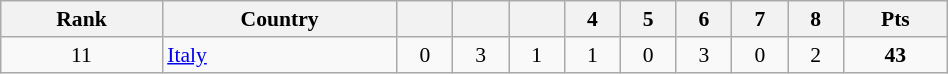<table class="wikitable" style="width:50%; font-size:90%; text-align:center;">
<tr>
<th>Rank</th>
<th>Country</th>
<th></th>
<th></th>
<th></th>
<th>4</th>
<th>5</th>
<th>6</th>
<th>7</th>
<th>8</th>
<th>Pts</th>
</tr>
<tr>
<td>11</td>
<td align=left> <a href='#'>Italy</a></td>
<td>0</td>
<td>3</td>
<td>1</td>
<td>1</td>
<td>0</td>
<td>3</td>
<td>0</td>
<td>2</td>
<td><strong>43</strong></td>
</tr>
</table>
